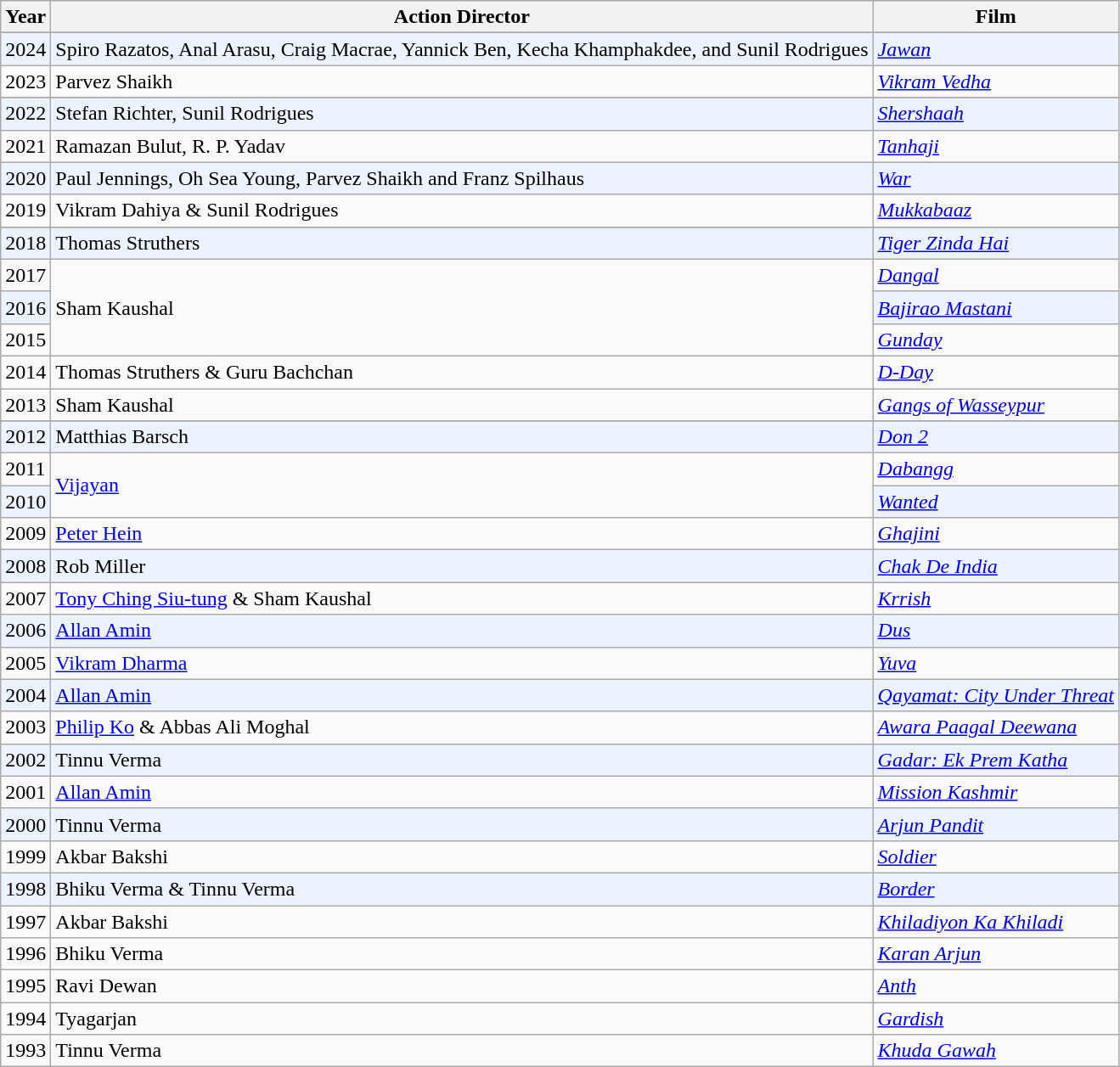<table class="wikitable">
<tr>
<th>Year</th>
<th>Action Director</th>
<th>Film</th>
</tr>
<tr>
</tr>
<tr bgcolor=#edf3fe>
<td>2024</td>
<td>Spiro Razatos, Anal Arasu, Craig Macrae, Yannick Ben, Kecha Khamphakdee, and Sunil Rodrigues</td>
<td><em><a href='#'>Jawan</a></em></td>
</tr>
<tr>
<td>2023</td>
<td>Parvez Shaikh</td>
<td><em><a href='#'>Vikram Vedha</a></em></td>
</tr>
<tr>
</tr>
<tr bgcolor=#edf3fe>
<td>2022</td>
<td>Stefan Richter, Sunil Rodrigues</td>
<td><em><a href='#'>Shershaah</a></em></td>
</tr>
<tr>
<td>2021</td>
<td>Ramazan Bulut, R. P. Yadav</td>
<td><em><a href='#'>Tanhaji</a></em></td>
</tr>
<tr bgcolor=#edf3fe>
<td>2020</td>
<td>Paul Jennings, Oh Sea Young, Parvez Shaikh and Franz Spilhaus</td>
<td><em><a href='#'>War</a></em></td>
</tr>
<tr>
<td>2019</td>
<td>Vikram Dahiya & Sunil Rodrigues</td>
<td><em><a href='#'>Mukkabaaz</a></em></td>
</tr>
<tr>
</tr>
<tr bgcolor=#edf3fe>
<td>2018</td>
<td>Thomas Struthers</td>
<td><em><a href='#'>Tiger Zinda Hai</a></em></td>
</tr>
<tr>
<td>2017</td>
<td rowspan="3">Sham Kaushal</td>
<td><em><a href='#'>Dangal</a></em></td>
</tr>
<tr - bgcolor="#edf3fe">
<td>2016</td>
<td><em><a href='#'>Bajirao Mastani</a></em></td>
</tr>
<tr>
<td>2015</td>
<td><em><a href='#'>Gunday</a></em></td>
</tr>
<tr -bgcolor=#edf3fe>
<td>2014</td>
<td>Thomas Struthers & Guru Bachchan</td>
<td><em><a href='#'>D-Day</a></em></td>
</tr>
<tr>
<td>2013</td>
<td>Sham Kaushal</td>
<td><em><a href='#'>Gangs of Wasseypur</a></em></td>
</tr>
<tr>
</tr>
<tr bgcolor=#edf3fe>
<td>2012</td>
<td>Matthias Barsch</td>
<td><em><a href='#'>Don 2</a></em></td>
</tr>
<tr>
<td>2011</td>
<td rowspan="2"><a href='#'>Vijayan</a></td>
<td><em><a href='#'>Dabangg</a></em></td>
</tr>
<tr bgcolor=#edf3fe>
<td>2010</td>
<td><em><a href='#'>Wanted</a></em></td>
</tr>
<tr>
<td>2009</td>
<td><a href='#'>Peter Hein</a></td>
<td><em><a href='#'>Ghajini</a></em></td>
</tr>
<tr bgcolor=#edf3fe>
<td>2008</td>
<td>Rob Miller</td>
<td><em><a href='#'>Chak De India</a></em></td>
</tr>
<tr>
<td>2007</td>
<td><a href='#'>Tony Ching Siu-tung</a> & Sham Kaushal</td>
<td><em><a href='#'>Krrish</a></em></td>
</tr>
<tr bgcolor=#edf3fe>
<td>2006</td>
<td><a href='#'>Allan Amin</a></td>
<td><em><a href='#'>Dus</a></em></td>
</tr>
<tr>
<td>2005</td>
<td><a href='#'>Vikram Dharma</a></td>
<td><em><a href='#'>Yuva</a></em></td>
</tr>
<tr bgcolor=#edf3fe>
<td>2004</td>
<td><a href='#'>Allan Amin</a></td>
<td><em><a href='#'>Qayamat: City Under Threat</a></em></td>
</tr>
<tr>
<td>2003</td>
<td><a href='#'>Philip Ko</a> & Abbas Ali Moghal</td>
<td><em><a href='#'>Awara Paagal Deewana</a></em></td>
</tr>
<tr bgcolor=#edf3fe>
<td>2002</td>
<td>Tinnu Verma</td>
<td><em><a href='#'>Gadar: Ek Prem Katha</a></em></td>
</tr>
<tr>
<td>2001</td>
<td><a href='#'>Allan Amin</a></td>
<td><em><a href='#'>Mission Kashmir</a></em></td>
</tr>
<tr bgcolor=#edf3fe>
<td>2000</td>
<td>Tinnu Verma</td>
<td><em><a href='#'>Arjun Pandit</a></em></td>
</tr>
<tr>
<td>1999</td>
<td>Akbar Bakshi</td>
<td><em><a href='#'>Soldier</a></em></td>
</tr>
<tr bgcolor=#edf3fe>
<td>1998</td>
<td>Bhiku Verma & Tinnu Verma</td>
<td><em><a href='#'>Border</a></em></td>
</tr>
<tr>
<td>1997</td>
<td>Akbar Bakshi</td>
<td><em><a href='#'>Khiladiyon Ka Khiladi</a></em></td>
</tr>
<tr>
<td>1996</td>
<td>Bhiku Verma</td>
<td><em><a href='#'>Karan Arjun</a></em></td>
</tr>
<tr>
<td>1995</td>
<td>Ravi Dewan</td>
<td><em><a href='#'>Anth</a></em></td>
</tr>
<tr>
<td>1994</td>
<td>Tyagarjan</td>
<td><em><a href='#'>Gardish</a></em></td>
</tr>
<tr>
<td>1993</td>
<td>Tinnu Verma</td>
<td><em><a href='#'>Khuda Gawah</a></em></td>
</tr>
</table>
